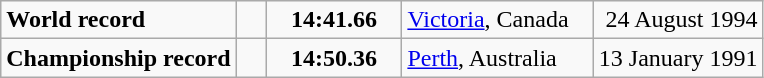<table class="wikitable">
<tr>
<td><strong>World record</strong></td>
<td style="padding-right:1em"></td>
<td style="text-align:center;padding-left:1em; padding-right:1em;"><strong>14:41.66</strong></td>
<td style="padding-right:1em"><a href='#'>Victoria</a>, Canada</td>
<td align=right>24 August 1994</td>
</tr>
<tr>
<td><strong>Championship record</strong></td>
<td style="padding-right:1em"></td>
<td style="text-align:center;padding-left:1em; padding-right:1em;"><strong>14:50.36</strong></td>
<td style="padding-right:1em"><a href='#'>Perth</a>, Australia</td>
<td align=right>13 January 1991</td>
</tr>
</table>
